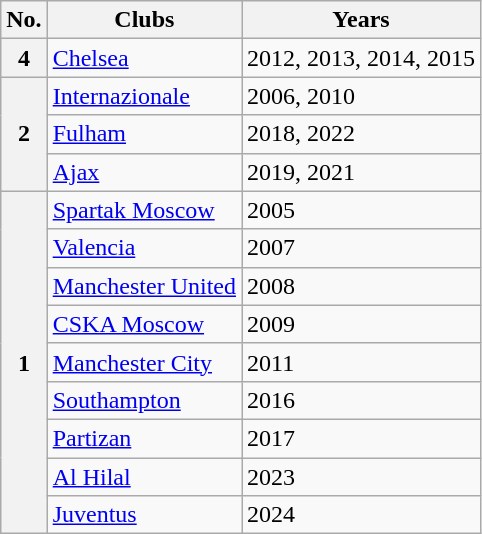<table class="wikitable">
<tr>
<th><strong>No.</strong></th>
<th><strong>Clubs</strong></th>
<th><strong>Years</strong></th>
</tr>
<tr>
<th>4</th>
<td> <a href='#'>Chelsea</a></td>
<td>2012, 2013, 2014, 2015</td>
</tr>
<tr>
<th rowspan=3>2</th>
<td> <a href='#'>Internazionale</a></td>
<td>2006, 2010</td>
</tr>
<tr>
<td> <a href='#'>Fulham</a></td>
<td>2018, 2022</td>
</tr>
<tr>
<td> <a href='#'>Ajax</a></td>
<td>2019, 2021</td>
</tr>
<tr>
<th rowspan=9>1</th>
<td> <a href='#'>Spartak Moscow</a></td>
<td>2005</td>
</tr>
<tr>
<td> <a href='#'>Valencia</a></td>
<td>2007</td>
</tr>
<tr>
<td> <a href='#'>Manchester United</a></td>
<td>2008</td>
</tr>
<tr>
<td> <a href='#'>CSKA Moscow</a></td>
<td>2009</td>
</tr>
<tr>
<td> <a href='#'>Manchester City</a></td>
<td>2011</td>
</tr>
<tr>
<td> <a href='#'>Southampton</a></td>
<td>2016</td>
</tr>
<tr>
<td> <a href='#'>Partizan</a></td>
<td>2017</td>
</tr>
<tr>
<td> <a href='#'>Al Hilal</a></td>
<td>2023</td>
</tr>
<tr>
<td> <a href='#'>Juventus</a></td>
<td>2024</td>
</tr>
</table>
